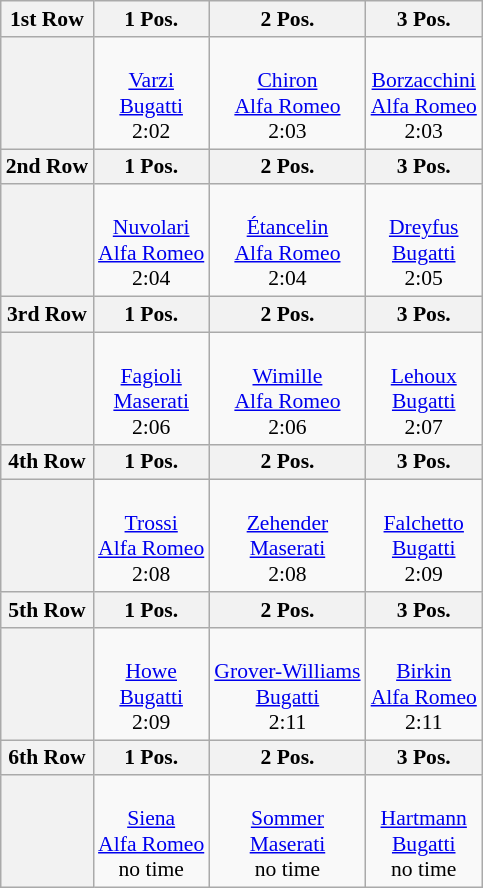<table class="wikitable" style="font-size: 90%;">
<tr>
<th>1st Row</th>
<th>1 Pos.</th>
<th>2 Pos.</th>
<th>3 Pos.</th>
</tr>
<tr align="center">
<th></th>
<td><br><a href='#'>Varzi</a><br><a href='#'>Bugatti</a><br>2:02</td>
<td><br><a href='#'>Chiron</a><br><a href='#'>Alfa Romeo</a><br>2:03</td>
<td><br><a href='#'>Borzacchini</a><br><a href='#'>Alfa Romeo</a><br>2:03</td>
</tr>
<tr>
<th>2nd Row</th>
<th>1 Pos.</th>
<th>2 Pos.</th>
<th>3 Pos.</th>
</tr>
<tr align="center">
<th></th>
<td><br><a href='#'>Nuvolari</a><br><a href='#'>Alfa Romeo</a><br>2:04</td>
<td><br><a href='#'>Étancelin</a><br><a href='#'>Alfa Romeo</a><br>2:04</td>
<td><br><a href='#'>Dreyfus</a><br><a href='#'>Bugatti</a><br>2:05</td>
</tr>
<tr>
<th>3rd Row</th>
<th>1 Pos.</th>
<th>2 Pos.</th>
<th>3 Pos.</th>
</tr>
<tr align="center">
<th></th>
<td><br><a href='#'>Fagioli</a><br><a href='#'>Maserati</a><br>2:06</td>
<td><br><a href='#'>Wimille</a><br><a href='#'>Alfa Romeo</a><br>2:06</td>
<td><br><a href='#'>Lehoux</a><br><a href='#'>Bugatti</a><br>2:07</td>
</tr>
<tr>
<th>4th Row</th>
<th>1 Pos.</th>
<th>2 Pos.</th>
<th>3 Pos.</th>
</tr>
<tr align="center">
<th></th>
<td><br><a href='#'>Trossi</a><br><a href='#'>Alfa Romeo</a><br>2:08</td>
<td><br><a href='#'>Zehender</a><br><a href='#'>Maserati</a><br>2:08</td>
<td><br><a href='#'>Falchetto</a><br><a href='#'>Bugatti</a><br>2:09</td>
</tr>
<tr>
<th>5th Row</th>
<th>1 Pos.</th>
<th>2 Pos.</th>
<th>3 Pos.</th>
</tr>
<tr align="center">
<th></th>
<td><br><a href='#'>Howe</a><br><a href='#'>Bugatti</a><br>2:09</td>
<td><br><a href='#'>Grover-Williams</a><br><a href='#'>Bugatti</a><br>2:11</td>
<td><br><a href='#'>Birkin</a><br><a href='#'>Alfa Romeo</a><br>2:11</td>
</tr>
<tr>
<th>6th Row</th>
<th>1 Pos.</th>
<th>2 Pos.</th>
<th>3 Pos.</th>
</tr>
<tr align="center">
<th></th>
<td><br><a href='#'>Siena</a><br><a href='#'>Alfa Romeo</a><br>no time</td>
<td><br><a href='#'>Sommer</a><br><a href='#'>Maserati</a><br>no time</td>
<td><br><a href='#'>Hartmann</a><br><a href='#'>Bugatti</a><br>no time</td>
</tr>
</table>
